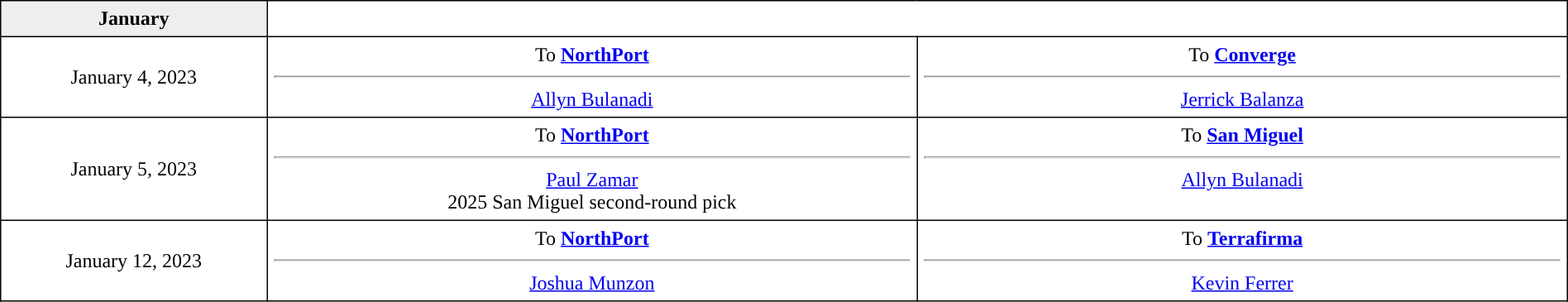<table border=1 style="border-collapse:collapse; text-align: center; width: 100%" bordercolor="#000000"  cellpadding="5">
<tr bgcolor="eeeeee">
<th>January</th>
</tr>
<tr>
<td style="width:12%">January 4, 2023</td>
<td style="width:29.3%" valign="top">To <strong><a href='#'>NorthPort</a></strong><hr><a href='#'>Allyn Bulanadi</a></td>
<td style="width:29.3%" valign="top">To <strong><a href='#'>Converge</a></strong><hr><a href='#'>Jerrick Balanza</a></td>
</tr>
<tr>
<td style="width:12%">January 5, 2023</td>
<td style="width:29.3%" valign="top">To <strong><a href='#'>NorthPort</a></strong><hr><a href='#'>Paul Zamar</a><br>2025 San Miguel second-round pick</td>
<td style="width:29.3%" valign="top">To <strong><a href='#'>San Miguel</a></strong><hr><a href='#'>Allyn Bulanadi</a></td>
</tr>
<tr>
<td style="width:12%">January 12, 2023</td>
<td style="width:29.3%" valign="top">To <strong><a href='#'>NorthPort</a></strong><hr><a href='#'>Joshua Munzon</a></td>
<td style="width:29.3%" valign="top">To <strong><a href='#'>Terrafirma</a></strong><hr><a href='#'>Kevin Ferrer</a></td>
</tr>
</table>
